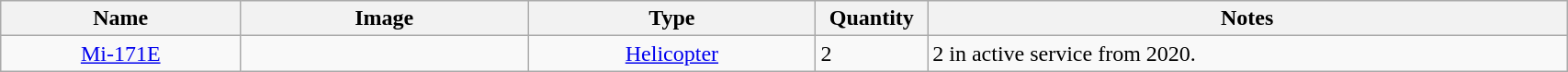<table class="wikitable" style="width:90%;">
<tr>
<th style="width:15%;">Name</th>
<th style="width:18%;">Image</th>
<th style="width:18%;">Type</th>
<th style="width:7%;">Quantity</th>
<th style="width:40%;">Notes</th>
</tr>
<tr>
<td ! style="text-align: center;"><a href='#'>Mi-171E</a></td>
<td></td>
<td style="text-align: center;" !><a href='#'>Helicopter</a></td>
<td>2</td>
<td>2 in active service from 2020.</td>
</tr>
</table>
